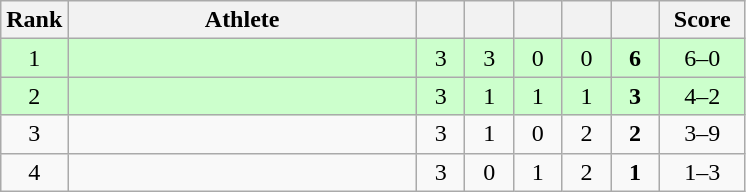<table class="wikitable" style="text-align: center;">
<tr>
<th width=25>Rank</th>
<th width=225>Athlete</th>
<th width=25></th>
<th width=25></th>
<th width=25></th>
<th width=25></th>
<th width=25></th>
<th width=50>Score</th>
</tr>
<tr bgcolor=ccffcc>
<td>1</td>
<td align=left></td>
<td>3</td>
<td>3</td>
<td>0</td>
<td>0</td>
<td><strong>6</strong></td>
<td>6–0</td>
</tr>
<tr bgcolor=ccffcc>
<td>2</td>
<td align=left></td>
<td>3</td>
<td>1</td>
<td>1</td>
<td>1</td>
<td><strong>3</strong></td>
<td>4–2</td>
</tr>
<tr>
<td>3</td>
<td align=left></td>
<td>3</td>
<td>1</td>
<td>0</td>
<td>2</td>
<td><strong>2</strong></td>
<td>3–9</td>
</tr>
<tr>
<td>4</td>
<td align=left></td>
<td>3</td>
<td>0</td>
<td>1</td>
<td>2</td>
<td><strong>1</strong></td>
<td>1–3</td>
</tr>
</table>
